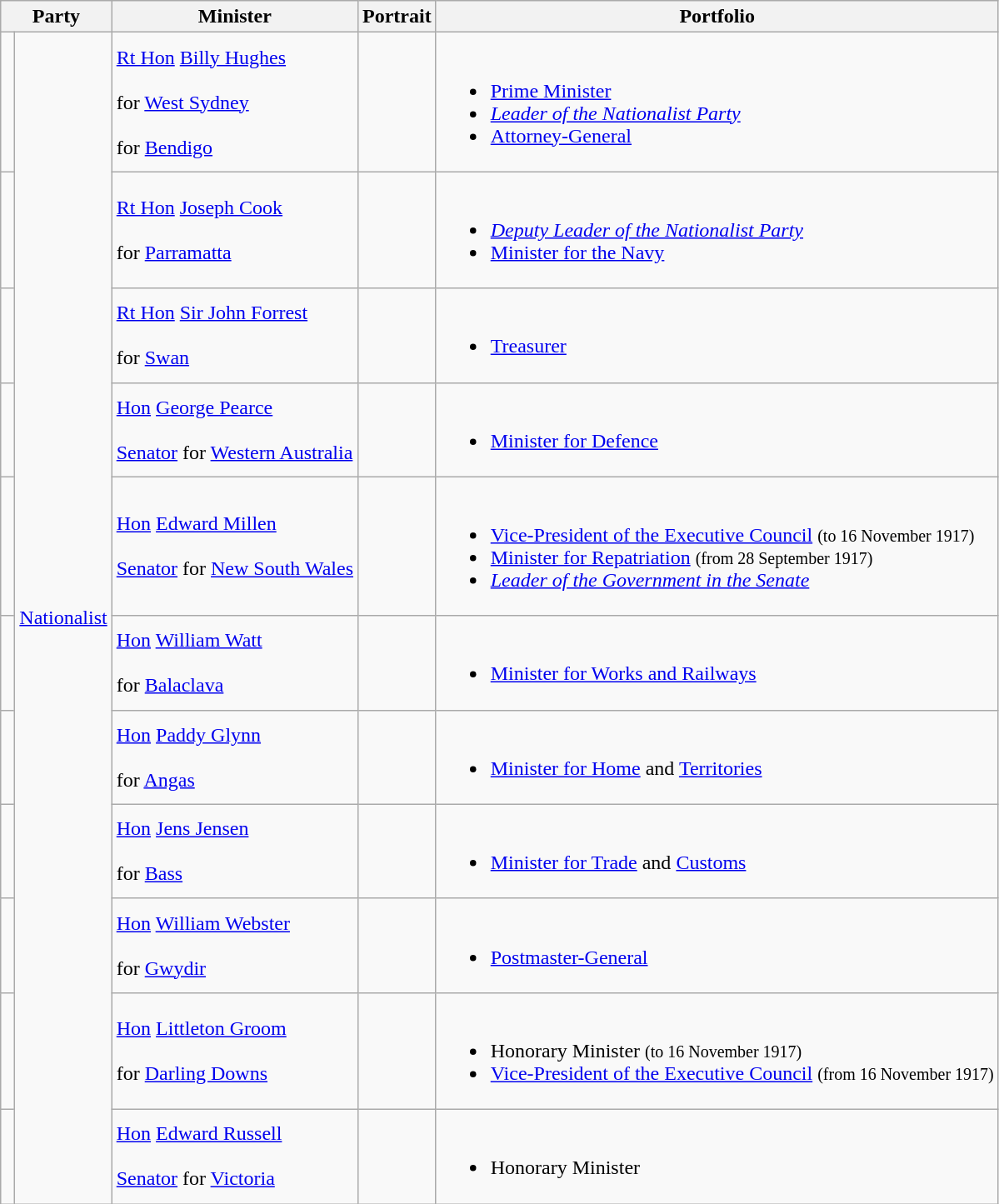<table class="wikitable sortable">
<tr>
<th colspan="2">Party</th>
<th>Minister</th>
<th>Portrait</th>
<th>Portfolio</th>
</tr>
<tr>
<td> </td>
<td rowspan=11><a href='#'>Nationalist</a></td>
<td><a href='#'>Rt Hon</a> <a href='#'>Billy Hughes</a>  <br><br> for <a href='#'>West Sydney</a> <br><br> for <a href='#'>Bendigo</a> <br></td>
<td></td>
<td><br><ul><li><a href='#'>Prime Minister</a></li><li><em><a href='#'>Leader of the Nationalist Party</a></em></li><li><a href='#'>Attorney-General</a></li></ul></td>
</tr>
<tr>
<td> </td>
<td><a href='#'>Rt Hon</a> <a href='#'>Joseph Cook</a> <br><br> for <a href='#'>Parramatta</a> <br></td>
<td></td>
<td><br><ul><li><em><a href='#'>Deputy Leader of the Nationalist Party</a></em></li><li><a href='#'>Minister for the Navy</a></li></ul></td>
</tr>
<tr>
<td> </td>
<td><a href='#'>Rt Hon</a> <a href='#'>Sir John Forrest</a>  <br><br> for <a href='#'>Swan</a> <br></td>
<td></td>
<td><br><ul><li><a href='#'>Treasurer</a></li></ul></td>
</tr>
<tr>
<td> </td>
<td><a href='#'>Hon</a> <a href='#'>George Pearce</a> <br><br><a href='#'>Senator</a> for <a href='#'>Western Australia</a> <br></td>
<td></td>
<td><br><ul><li><a href='#'>Minister for Defence</a></li></ul></td>
</tr>
<tr>
<td> </td>
<td><a href='#'>Hon</a> <a href='#'>Edward Millen</a> <br><br><a href='#'>Senator</a> for <a href='#'>New South Wales</a> <br></td>
<td></td>
<td><br><ul><li><a href='#'>Vice-President of the Executive Council</a> <small>(to 16 November 1917)</small></li><li><a href='#'>Minister for Repatriation</a> <small>(from 28 September 1917)</small></li><li><em><a href='#'>Leader of the Government in the Senate</a></em></li></ul></td>
</tr>
<tr>
<td> </td>
<td><a href='#'>Hon</a> <a href='#'>William Watt</a> <br><br> for <a href='#'>Balaclava</a> <br></td>
<td></td>
<td><br><ul><li><a href='#'>Minister for Works and Railways</a></li></ul></td>
</tr>
<tr>
<td> </td>
<td><a href='#'>Hon</a> <a href='#'>Paddy Glynn</a>  <br><br> for <a href='#'>Angas</a> <br></td>
<td></td>
<td><br><ul><li><a href='#'>Minister for Home</a> and <a href='#'>Territories</a></li></ul></td>
</tr>
<tr>
<td> </td>
<td><a href='#'>Hon</a> <a href='#'>Jens Jensen</a> <br><br> for <a href='#'>Bass</a> <br></td>
<td></td>
<td><br><ul><li><a href='#'>Minister for Trade</a> and <a href='#'>Customs</a></li></ul></td>
</tr>
<tr>
<td> </td>
<td><a href='#'>Hon</a> <a href='#'>William Webster</a> <br><br> for <a href='#'>Gwydir</a> <br></td>
<td></td>
<td><br><ul><li><a href='#'>Postmaster-General</a></li></ul></td>
</tr>
<tr>
<td> </td>
<td><a href='#'>Hon</a> <a href='#'>Littleton Groom</a> <br><br> for <a href='#'>Darling Downs</a> <br></td>
<td></td>
<td><br><ul><li>Honorary Minister <small>(to 16 November 1917)</small></li><li><a href='#'>Vice-President of the Executive Council</a> <small>(from 16 November 1917)</small></li></ul></td>
</tr>
<tr>
<td> </td>
<td><a href='#'>Hon</a> <a href='#'>Edward Russell</a> <br><br><a href='#'>Senator</a> for <a href='#'>Victoria</a> <br></td>
<td></td>
<td><br><ul><li>Honorary Minister</li></ul></td>
</tr>
</table>
